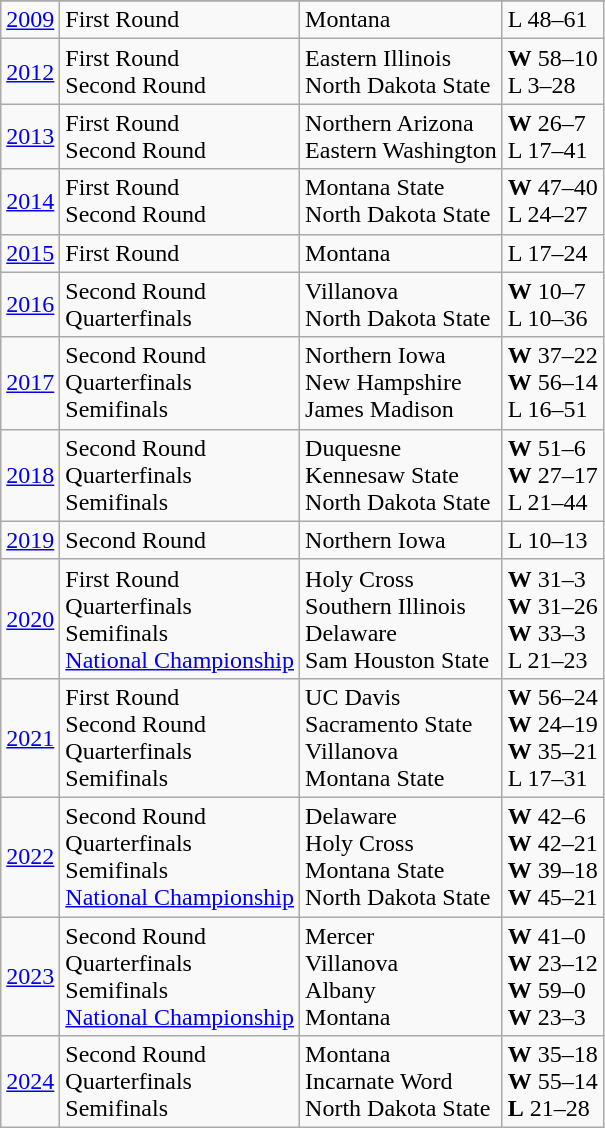<table class="wikitable">
<tr>
</tr>
<tr>
<td><a href='#'>2009</a></td>
<td>First Round</td>
<td>Montana</td>
<td>L 48–61</td>
</tr>
<tr>
<td><a href='#'>2012</a></td>
<td>First Round<br>Second Round</td>
<td>Eastern Illinois<br>North Dakota State</td>
<td><strong>W</strong> 58–10<br>L 3–28</td>
</tr>
<tr>
<td><a href='#'>2013</a></td>
<td>First Round<br>Second Round</td>
<td>Northern Arizona<br>Eastern Washington</td>
<td><strong>W</strong> 26–7<br>L 17–41</td>
</tr>
<tr>
<td><a href='#'>2014</a></td>
<td>First Round<br>Second Round</td>
<td>Montana State<br>North Dakota State</td>
<td><strong>W</strong> 47–40<br>L 24–27</td>
</tr>
<tr>
<td><a href='#'>2015</a></td>
<td>First Round</td>
<td>Montana</td>
<td>L 17–24</td>
</tr>
<tr>
<td><a href='#'>2016</a></td>
<td>Second Round<br>Quarterfinals</td>
<td>Villanova<br>North Dakota State</td>
<td><strong>W</strong> 10–7<br>L 10–36</td>
</tr>
<tr>
<td><a href='#'>2017</a></td>
<td>Second Round<br>Quarterfinals<br>Semifinals</td>
<td>Northern Iowa<br>New Hampshire<br>James Madison</td>
<td><strong>W</strong> 37–22<br><strong>W</strong> 56–14<br>L 16–51</td>
</tr>
<tr>
<td><a href='#'>2018</a></td>
<td>Second Round<br>Quarterfinals<br>Semifinals</td>
<td>Duquesne<br>Kennesaw State<br>North Dakota State<br></td>
<td><strong>W</strong> 51–6 <br><strong>W</strong> 27–17 <br>L 21–44</td>
</tr>
<tr>
<td><a href='#'>2019</a></td>
<td>Second Round</td>
<td>Northern Iowa</td>
<td>L 10–13</td>
</tr>
<tr>
<td><a href='#'>2020</a></td>
<td>First Round<br>Quarterfinals<br>Semifinals<br><a href='#'>National Championship</a></td>
<td>Holy Cross<br>Southern Illinois<br>Delaware<br>Sam Houston State</td>
<td><strong>W</strong> 31–3 <br><strong>W</strong> 31–26 <br><strong>W</strong> 33–3 <br>L 21–23</td>
</tr>
<tr>
<td><a href='#'>2021</a></td>
<td>First Round<br>Second Round<br>Quarterfinals<br>Semifinals</td>
<td>UC Davis<br>Sacramento State<br>Villanova<br>Montana State</td>
<td><strong>W</strong> 56–24<br><strong>W</strong> 24–19<br><strong>W</strong> 35–21<br>L 17–31</td>
</tr>
<tr>
<td><a href='#'>2022</a></td>
<td>Second Round<br>Quarterfinals<br>Semifinals<br><a href='#'>National Championship</a></td>
<td>Delaware<br>Holy Cross<br>Montana State<br>North Dakota State</td>
<td><strong>W</strong> 42–6<br><strong>W</strong> 42–21<br><strong>W</strong> 39–18<br><strong>W</strong> 45–21</td>
</tr>
<tr>
<td><a href='#'>2023</a></td>
<td>Second Round<br>Quarterfinals<br>Semifinals<br><a href='#'>National Championship</a></td>
<td>Mercer<br>Villanova<br>Albany<br>Montana</td>
<td><strong>W</strong> 41–0<br><strong>W</strong> 23–12<br><strong>W</strong> 59–0<br><strong>W</strong> 23–3</td>
</tr>
<tr>
<td><a href='#'>2024</a></td>
<td>Second Round<br>Quarterfinals<br>Semifinals<br></td>
<td>Montana<br>Incarnate Word<br>North Dakota State</td>
<td><strong>W</strong> 35–18<br><strong>W</strong> 55–14<br><strong>L</strong> 21–28</td>
</tr>
</table>
